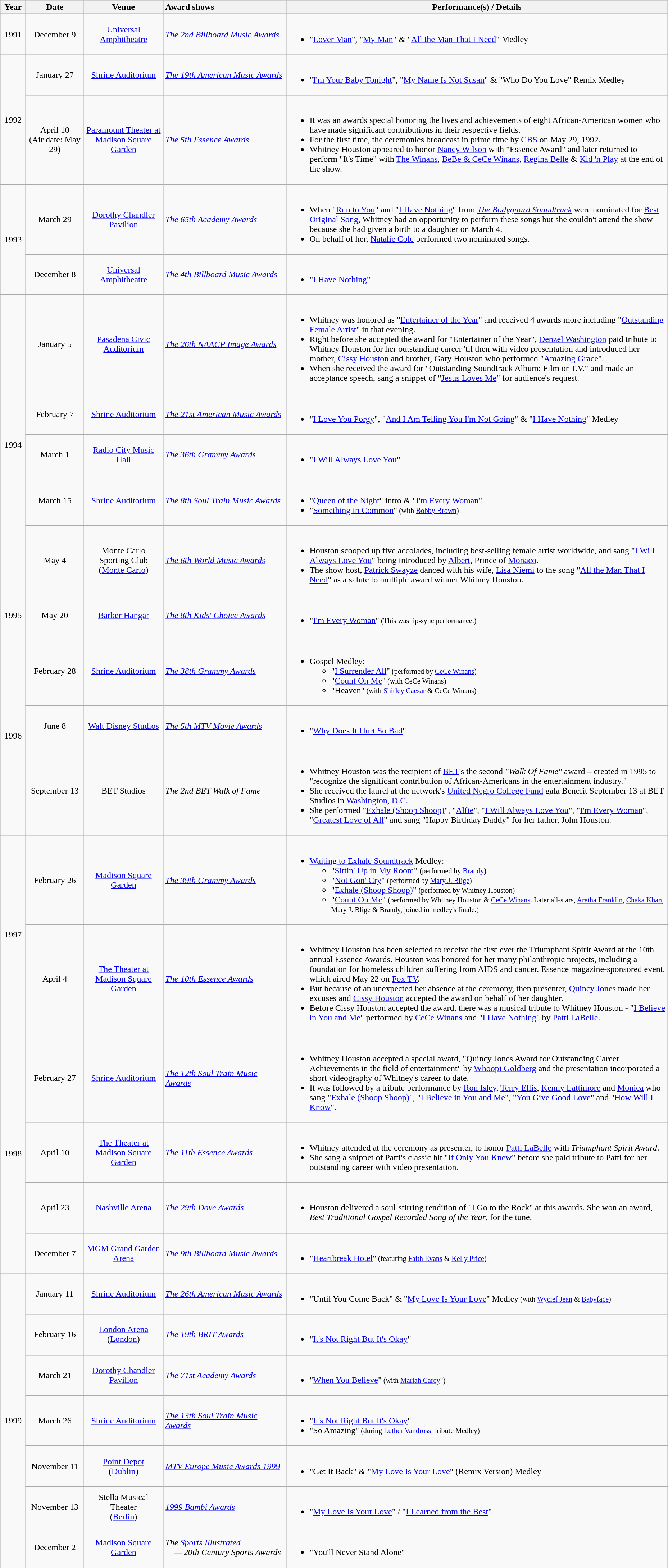<table class="wikitable">
<tr>
<th style="text-align:center; width:40px;">Year</th>
<th style="text-align:center; width:100px;">Date</th>
<th style="text-align:center; width:140px;">Venue</th>
<th style="text-align:left; width:220px;">Award shows</th>
<th style="text-align:center; width:700px;">Performance(s) / Details</th>
</tr>
<tr>
<td style="text-align:center;">1991</td>
<td style="text-align:center;">December 9</td>
<td style="text-align:center;"><a href='#'>Universal Amphitheatre</a></td>
<td align="left"><em><a href='#'>The 2nd Billboard Music Awards</a></em></td>
<td align="left"><br><ul><li>"<a href='#'>Lover Man</a>", "<a href='#'>My Man</a>" & "<a href='#'>All the Man That I Need</a>" Medley</li></ul></td>
</tr>
<tr>
<td style="text-align:center;" rowspan="2">1992</td>
<td style="text-align:center;">January 27</td>
<td style="text-align:center;"><a href='#'>Shrine Auditorium</a></td>
<td align="left"><em><a href='#'>The 19th American Music Awards</a></em></td>
<td align="left"><br><ul><li>"<a href='#'>I'm Your Baby Tonight</a>", "<a href='#'>My Name Is Not Susan</a>" & "Who Do You Love" Remix Medley</li></ul></td>
</tr>
<tr>
<td style="text-align:center;">April 10<br>(Air date: May 29)</td>
<td style="text-align:center;"><a href='#'>Paramount Theater at Madison Square Garden</a></td>
<td align="left"><em><a href='#'>The 5th Essence Awards</a></em></td>
<td align="left"><br><ul><li>It was an awards special honoring the lives and achievements of eight African-American women who have made significant contributions in their respective fields.</li><li>For the first time, the ceremonies broadcast in prime time by <a href='#'>CBS</a> on May 29, 1992.</li><li>Whitney Houston appeared to honor <a href='#'>Nancy Wilson</a> with "Essence Award" and later returned to perform "It's Time" with <a href='#'>The Winans</a>, <a href='#'>BeBe & CeCe Winans</a>, <a href='#'>Regina Belle</a> & <a href='#'>Kid 'n Play</a> at the end of the show.</li></ul></td>
</tr>
<tr>
<td style="text-align:center;" rowspan="2">1993</td>
<td style="text-align:center;">March 29</td>
<td style="text-align:center;"><a href='#'>Dorothy Chandler Pavilion</a></td>
<td align="left"><em><a href='#'>The 65th Academy Awards</a></em></td>
<td align="left"><br><ul><li>When "<a href='#'>Run to You</a>" and "<a href='#'>I Have Nothing</a>" from <em><a href='#'>The Bodyguard Soundtrack</a></em> were nominated for <a href='#'>Best Original Song</a>, Whitney had an opportunity to perform these songs but she couldn't attend the show because she had given a birth to a daughter on March 4.</li><li>On behalf of her, <a href='#'>Natalie Cole</a> performed two nominated songs.</li></ul></td>
</tr>
<tr>
<td style="text-align:center;">December 8</td>
<td style="text-align:center;"><a href='#'>Universal Amphitheatre</a></td>
<td align="left"><em><a href='#'>The 4th Billboard Music Awards</a></em></td>
<td align="left"><br><ul><li>"<a href='#'>I Have Nothing</a>"</li></ul></td>
</tr>
<tr>
<td style="text-align:center;" rowspan="5">1994</td>
<td style="text-align:center;">January 5</td>
<td style="text-align:center;"><a href='#'>Pasadena Civic Auditorium</a></td>
<td align="left"><em><a href='#'>The 26th NAACP Image Awards</a></em></td>
<td align="left"><br><ul><li>Whitney was honored as "<a href='#'>Entertainer of the Year</a>" and received 4 awards more including "<a href='#'>Outstanding Female Artist</a>" in that evening.</li><li>Right before she accepted the award for "Entertainer of the Year", <a href='#'>Denzel Washington</a> paid tribute to Whitney Houston for her outstanding career 'til then with video presentation and introduced her mother, <a href='#'>Cissy Houston</a> and brother, Gary Houston who performed "<a href='#'>Amazing Grace</a>".</li><li>When she received the award for "Outstanding Soundtrack Album: Film or T.V." and made an acceptance speech, sang a snippet of "<a href='#'>Jesus Loves Me</a>" for audience's request.</li></ul></td>
</tr>
<tr>
<td style="text-align:center;">February 7</td>
<td style="text-align:center;"><a href='#'>Shrine Auditorium</a></td>
<td align="left"><em><a href='#'>The 21st American Music Awards</a></em></td>
<td align="left"><br><ul><li>"<a href='#'>I Love You Porgy</a>", "<a href='#'>And I Am Telling You I'm Not Going</a>" & "<a href='#'>I Have Nothing</a>" Medley</li></ul></td>
</tr>
<tr>
<td style="text-align:center;">March 1</td>
<td style="text-align:center;"><a href='#'>Radio City Music Hall</a></td>
<td align="left"><em><a href='#'>The 36th Grammy Awards</a></em></td>
<td align="left"><br><ul><li>"<a href='#'>I Will Always Love You</a>"</li></ul></td>
</tr>
<tr>
<td style="text-align:center;">March 15</td>
<td style="text-align:center;"><a href='#'>Shrine Auditorium</a></td>
<td align="left"><em><a href='#'>The 8th Soul Train Music Awards</a></em></td>
<td align="left"><br><ul><li>"<a href='#'>Queen of the Night</a>" intro & "<a href='#'>I'm Every Woman</a>"</li><li>"<a href='#'>Something in Common</a>"<small> (with <a href='#'>Bobby Brown</a>)</small></li></ul></td>
</tr>
<tr>
<td style="text-align:center;">May 4</td>
<td style="text-align:center;">Monte Carlo Sporting Club<br>(<a href='#'>Monte Carlo</a>)</td>
<td align="left"><em><a href='#'>The 6th World Music Awards</a></em></td>
<td align="left"><br><ul><li>Houston scooped up five accolades, including best-selling female artist worldwide, and sang "<a href='#'>I Will Always Love You</a>" being introduced by <a href='#'>Albert</a>, Prince of <a href='#'>Monaco</a>.</li><li>The show host, <a href='#'>Patrick Swayze</a> danced with his wife, <a href='#'>Lisa Niemi</a> to the song "<a href='#'>All the Man That I Need</a>" as a salute to multiple award winner Whitney Houston.</li></ul></td>
</tr>
<tr>
<td style="text-align:center;">1995</td>
<td style="text-align:center;">May 20</td>
<td style="text-align:center;"><a href='#'>Barker Hangar</a></td>
<td align="left"><em><a href='#'>The 8th Kids' Choice Awards</a></em></td>
<td align="left"><br><ul><li>"<a href='#'>I'm Every Woman</a>"<small> (This was lip-sync performance.)</small></li></ul></td>
</tr>
<tr>
<td style="text-align:center;" rowspan="3">1996</td>
<td style="text-align:center;">February 28</td>
<td style="text-align:center;"><a href='#'>Shrine Auditorium</a></td>
<td align="left"><em><a href='#'>The 38th Grammy Awards</a></em></td>
<td align="left"><br><ul><li>Gospel Medley:<ul><li>"<a href='#'>I Surrender All</a>"<small> (performed by <a href='#'>CeCe Winans</a>)</small></li><li>"<a href='#'>Count On Me</a>"<small> (with CeCe Winans)</small></li><li>"Heaven"<small> (with <a href='#'>Shirley Caesar</a> & CeCe Winans)</small></li></ul></li></ul></td>
</tr>
<tr>
<td style="text-align:center;">June 8</td>
<td style="text-align:center;"><a href='#'>Walt Disney Studios</a></td>
<td align="left"><em><a href='#'>The 5th MTV Movie Awards</a></em></td>
<td align="left"><br><ul><li>"<a href='#'>Why Does It Hurt So Bad</a>"</li></ul></td>
</tr>
<tr>
<td style="text-align:center;">September 13</td>
<td style="text-align:center;">BET Studios</td>
<td align="left"><em>The 2nd BET Walk of Fame</em></td>
<td align="left"><br><ul><li>Whitney Houston was the recipient of <a href='#'>BET</a>'s the second <em>"Walk Of Fame"</em> award – created in 1995 to "recognize the significant contribution of African-Americans in the entertainment industry."</li><li>She received the laurel at the network's <a href='#'>United Negro College Fund</a> gala Benefit September 13 at BET Studios in <a href='#'>Washington, D.C.</a></li><li>She performed "<a href='#'>Exhale (Shoop Shoop)</a>", "<a href='#'>Alfie</a>", "<a href='#'>I Will Always Love You</a>", "<a href='#'>I'm Every Woman</a>", "<a href='#'>Greatest Love of All</a>" and sang "Happy Birthday Daddy" for her father, John Houston.</li></ul></td>
</tr>
<tr>
<td style="text-align:center;" rowspan="2">1997</td>
<td style="text-align:center;">February 26</td>
<td style="text-align:center;"><a href='#'>Madison Square Garden</a></td>
<td align="left"><em><a href='#'>The 39th Grammy Awards</a></em></td>
<td align="left"><br><ul><li><a href='#'>Waiting to Exhale Soundtrack</a> Medley:<ul><li>"<a href='#'>Sittin' Up in My Room</a>" <small> (performed by <a href='#'>Brandy</a>)</small></li><li>"<a href='#'>Not Gon' Cry</a>" <small> (performed by <a href='#'>Mary J. Blige</a>)</small></li><li>"<a href='#'>Exhale (Shoop Shoop)</a>" <small> (performed by Whitney Houston)</small></li><li>"<a href='#'>Count On Me</a>" <small> (performed by Whitney Houston & <a href='#'>CeCe Winans</a>. Later all-stars, <a href='#'>Aretha Franklin</a>, <a href='#'>Chaka Khan</a>, Mary J. Blige & Brandy, joined in medley's finale.)</small></li></ul></li></ul></td>
</tr>
<tr>
<td style="text-align:center;">April 4</td>
<td style="text-align:center;"><a href='#'>The Theater at Madison Square Garden</a></td>
<td align="left"><em><a href='#'>The 10th Essence Awards</a></em></td>
<td align="left"><br><ul><li>Whitney Houston has been selected to receive the first ever the Triumphant Spirit Award at the 10th annual Essence Awards. Houston was honored for her many philanthropic projects, including a foundation for homeless children suffering from AIDS and cancer. Essence magazine-sponsored event, which aired May 22 on <a href='#'>Fox TV</a>.</li><li>But because of an unexpected her absence at the ceremony, then presenter, <a href='#'>Quincy Jones</a> made her excuses and <a href='#'>Cissy Houston</a> accepted the award on behalf of her daughter.</li><li>Before Cissy Houston accepted the award, there was a musical tribute to Whitney Houston - "<a href='#'>I Believe in You and Me</a>" performed by <a href='#'>CeCe Winans</a> and "<a href='#'>I Have Nothing</a>" by <a href='#'>Patti LaBelle</a>.</li></ul></td>
</tr>
<tr>
<td style="text-align:center;" rowspan="4">1998</td>
<td style="text-align:center;">February 27</td>
<td style="text-align:center;"><a href='#'>Shrine Auditorium</a></td>
<td align="left"><em><a href='#'>The 12th Soul Train Music Awards</a></em></td>
<td align="left"><br><ul><li>Whitney Houston accepted a special award, "Quincy Jones Award for Outstanding Career Achievements in the field of entertainment" by <a href='#'>Whoopi Goldberg</a> and the presentation incorporated a short videography of Whitney's career to date.</li><li>It was followed by a tribute performance by <a href='#'>Ron Isley</a>, <a href='#'>Terry Ellis</a>, <a href='#'>Kenny Lattimore</a> and <a href='#'>Monica</a> who sang "<a href='#'>Exhale (Shoop Shoop)</a>", "<a href='#'>I Believe in You and Me</a>", "<a href='#'>You Give Good Love</a>" and "<a href='#'>How Will I Know</a>".</li></ul></td>
</tr>
<tr>
<td style="text-align:center;">April 10</td>
<td style="text-align:center;"><a href='#'>The Theater at Madison Square Garden</a></td>
<td align="left"><em><a href='#'>The 11th Essence Awards</a></em></td>
<td align="left"><br><ul><li>Whitney attended at the ceremony as presenter, to honor <a href='#'>Patti LaBelle</a> with <em>Triumphant Spirit Award</em>.</li><li>She sang a snippet of Patti's classic hit "<a href='#'>If Only You Knew</a>" before she paid tribute to Patti for her outstanding career with video presentation.</li></ul></td>
</tr>
<tr>
<td style="text-align:center;">April 23</td>
<td style="text-align:center;"><a href='#'>Nashville Arena</a></td>
<td align="left"><em><a href='#'>The 29th Dove Awards</a></em></td>
<td align="left"><br><ul><li>Houston delivered a soul-stirring rendition of "I Go to the Rock" at this awards. She won an award, <em>Best Traditional Gospel Recorded Song of the Year</em>, for the tune.</li></ul></td>
</tr>
<tr>
<td style="text-align:center;">December 7</td>
<td style="text-align:center;"><a href='#'>MGM Grand Garden Arena</a></td>
<td align="left"><em><a href='#'>The 9th Billboard Music Awards</a></em></td>
<td align="left"><br><ul><li>"<a href='#'>Heartbreak Hotel</a>"<small> (featuring <a href='#'>Faith Evans</a> & <a href='#'>Kelly Price</a>)</small></li></ul></td>
</tr>
<tr>
<td style="text-align:center;" rowspan="7">1999</td>
<td style="text-align:center;">January 11</td>
<td style="text-align:center;"><a href='#'>Shrine Auditorium</a></td>
<td align="left"><em><a href='#'>The 26th American Music Awards</a></em></td>
<td align="left"><br><ul><li>"Until You Come Back" & "<a href='#'>My Love Is Your Love</a>" Medley<small> (with <a href='#'>Wyclef Jean</a> & <a href='#'>Babyface</a>)</small></li></ul></td>
</tr>
<tr>
<td style="text-align:center;">February 16</td>
<td style="text-align:center;"><a href='#'>London Arena</a><br>(<a href='#'>London</a>)</td>
<td align="left"><em><a href='#'>The 19th BRIT Awards</a></em></td>
<td align="left"><br><ul><li>"<a href='#'>It's Not Right But It's Okay</a>"</li></ul></td>
</tr>
<tr>
<td style="text-align:center;">March 21</td>
<td style="text-align:center;"><a href='#'>Dorothy Chandler Pavilion</a></td>
<td align="left"><em><a href='#'>The 71st Academy Awards</a></em></td>
<td align="left"><br><ul><li>"<a href='#'>When You Believe</a>"<small> (with <a href='#'>Mariah Carey</a>")</small></li></ul></td>
</tr>
<tr>
<td style="text-align:center;">March 26</td>
<td style="text-align:center;"><a href='#'>Shrine Auditorium</a></td>
<td align="left"><em><a href='#'>The 13th Soul Train Music Awards</a></em></td>
<td align="left"><br><ul><li>"<a href='#'>It's Not Right But It's Okay</a>"</li><li>"So Amazing"<small> (during <a href='#'>Luther Vandross</a> Tribute Medley)</small></li></ul></td>
</tr>
<tr>
<td style="text-align:center;">November 11</td>
<td style="text-align:center;"><a href='#'>Point Depot</a><br>(<a href='#'>Dublin</a>)</td>
<td align="left"><em><a href='#'>MTV Europe Music Awards 1999</a></em></td>
<td align="left"><br><ul><li>"Get It Back" & "<a href='#'>My Love Is Your Love</a>" (Remix Version) Medley</li></ul></td>
</tr>
<tr>
<td style="text-align:center;">November 13</td>
<td style="text-align:center;">Stella Musical Theater<br>(<a href='#'>Berlin</a>)</td>
<td align="left"><em><a href='#'>1999 Bambi Awards</a></em></td>
<td align="left"><br><ul><li>"<a href='#'>My Love Is Your Love</a>" / "<a href='#'>I Learned from the Best</a>"</li></ul></td>
</tr>
<tr>
<td style="text-align:center;">December 2</td>
<td style="text-align:center;"><a href='#'>Madison Square Garden</a></td>
<td align="left"><em>The <a href='#'>Sports Illustrated</a><br>    — 20th Century Sports Awards</em></td>
<td align="left"><br><ul><li>"You'll Never Stand Alone"</li></ul></td>
</tr>
</table>
